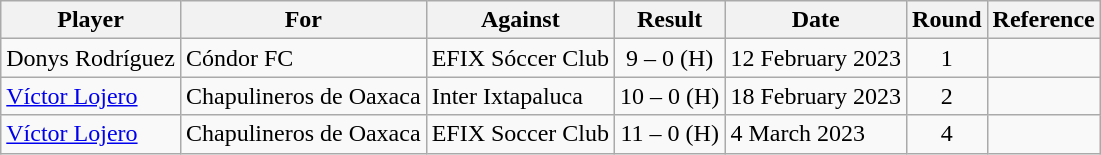<table class="wikitable sortable">
<tr>
<th>Player</th>
<th>For</th>
<th>Against</th>
<th>Result</th>
<th>Date</th>
<th>Round</th>
<th>Reference</th>
</tr>
<tr>
<td> Donys Rodríguez</td>
<td>Cóndor FC</td>
<td>EFIX Sóccer Club</td>
<td align=center>9 – 0 (H)</td>
<td>12 February 2023</td>
<td align=center>1</td>
<td align=center></td>
</tr>
<tr>
<td> <a href='#'>Víctor Lojero</a></td>
<td>Chapulineros de Oaxaca</td>
<td>Inter Ixtapaluca</td>
<td align=center>10 – 0 (H)</td>
<td>18 February 2023</td>
<td align=center>2</td>
<td align=center></td>
</tr>
<tr>
<td> <a href='#'>Víctor Lojero</a></td>
<td>Chapulineros de Oaxaca</td>
<td>EFIX Soccer Club</td>
<td align=center>11 – 0 (H)</td>
<td>4 March 2023</td>
<td align=center>4</td>
<td align=center></td>
</tr>
</table>
